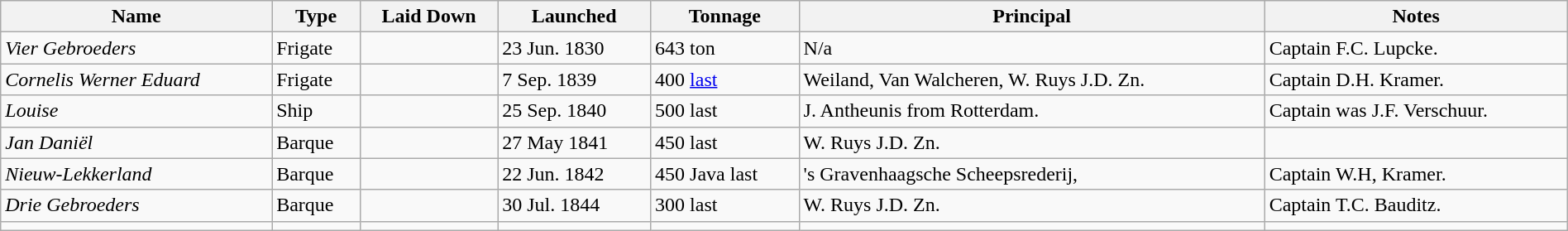<table class="wikitable sortable nowraplinks" width=100%>
<tr>
<th>Name</th>
<th>Type</th>
<th>Laid Down</th>
<th>Launched</th>
<th>Tonnage</th>
<th>Principal</th>
<th class=unsortable>Notes</th>
</tr>
<tr>
<td><em>Vier Gebroeders</em></td>
<td>Frigate</td>
<td></td>
<td>23 Jun. 1830</td>
<td>643 ton</td>
<td>N/a</td>
<td>Captain F.C. Lupcke.</td>
</tr>
<tr>
<td><em>Cornelis Werner Eduard</em> </td>
<td>Frigate</td>
<td></td>
<td>7 Sep. 1839</td>
<td>400 <a href='#'>last</a></td>
<td>Weiland, Van Walcheren, W. Ruys J.D. Zn.</td>
<td>Captain D.H. Kramer.</td>
</tr>
<tr>
<td><em>Louise</em></td>
<td>Ship</td>
<td></td>
<td>25 Sep. 1840</td>
<td>500 last</td>
<td>J. Antheunis from Rotterdam.</td>
<td>Captain was J.F. Verschuur.</td>
</tr>
<tr>
<td><em>Jan Daniël</em></td>
<td>Barque</td>
<td></td>
<td>27 May 1841</td>
<td>450 last</td>
<td>W. Ruys J.D. Zn.</td>
<td></td>
</tr>
<tr>
<td><em>Nieuw-Lekkerland</em></td>
<td>Barque</td>
<td></td>
<td>22 Jun. 1842</td>
<td>450 Java last</td>
<td>'s Gravenhaagsche Scheepsrederij,</td>
<td>Captain W.H, Kramer.</td>
</tr>
<tr>
<td><em>Drie Gebroeders</em></td>
<td>Barque</td>
<td></td>
<td>30 Jul. 1844</td>
<td>300 last</td>
<td>W. Ruys J.D. Zn.</td>
<td>Captain T.C. Bauditz.</td>
</tr>
<tr>
<td></td>
<td></td>
<td></td>
<td></td>
<td></td>
<td></td>
<td></td>
</tr>
</table>
